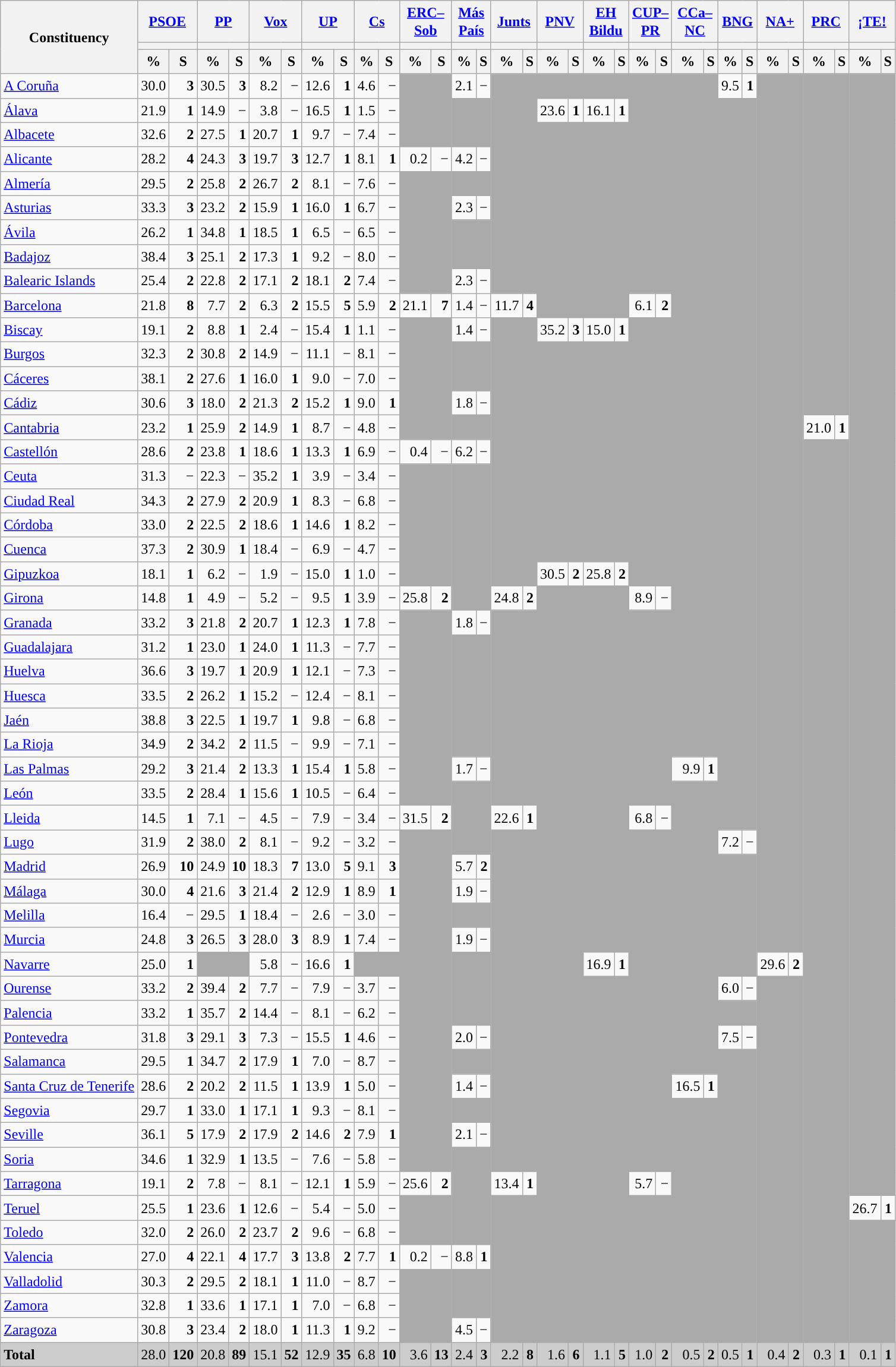<table class="wikitable sortable" style="text-align:right; line-height:20px;">
<tr>
<th rowspan="3">Constituency</th>
<th colspan="2" width="30px" class="unsortable"><a href='#'>PSOE</a></th>
<th colspan="2" width="30px" class="unsortable"><a href='#'>PP</a></th>
<th colspan="2" width="30px" class="unsortable"><a href='#'>Vox</a></th>
<th colspan="2" width="30px" class="unsortable"><a href='#'>UP</a></th>
<th colspan="2" width="30px" class="unsortable"><a href='#'>Cs</a></th>
<th colspan="2" width="30px" class="unsortable"><a href='#'>ERC–Sob</a></th>
<th colspan="2" width="30px" class="unsortable"><a href='#'>Más País</a></th>
<th colspan="2" width="30px" class="unsortable"><a href='#'>Junts</a></th>
<th colspan="2" width="30px" class="unsortable"><a href='#'>PNV</a></th>
<th colspan="2" width="30px" class="unsortable"><a href='#'>EH Bildu</a></th>
<th colspan="2" width="30px" class="unsortable"><a href='#'>CUP–PR</a></th>
<th colspan="2" width="30px" class="unsortable"><a href='#'>CCa–NC</a></th>
<th colspan="2" width="30px" class="unsortable"><a href='#'>BNG</a></th>
<th colspan="2" width="30px" class="unsortable"><a href='#'>NA+</a></th>
<th colspan="2" width="30px" class="unsortable"><a href='#'>PRC</a></th>
<th colspan="2" width="30px" class="unsortable"><a href='#'>¡TE!</a></th>
</tr>
<tr>
<th colspan="2" style="background:"></th>
<th colspan="2" style="background:"></th>
<th colspan="2" style="background:"></th>
<th colspan="2" style="background:"></th>
<th colspan="2" style="background:"></th>
<th colspan="2" style="background:"></th>
<th colspan="2" style="background:"></th>
<th colspan="2" style="background:"></th>
<th colspan="2" style="background:"></th>
<th colspan="2" style="background:"></th>
<th colspan="2" style="background:"></th>
<th colspan="2" style="background:"></th>
<th colspan="2" style="background:"></th>
<th colspan="2" style="background:"></th>
<th colspan="2" style="background:"></th>
<th colspan="2" style="background:"></th>
</tr>
<tr>
<th data-sort-type="number">%</th>
<th data-sort-type="number">S</th>
<th data-sort-type="number">%</th>
<th data-sort-type="number">S</th>
<th data-sort-type="number">%</th>
<th data-sort-type="number">S</th>
<th data-sort-type="number">%</th>
<th data-sort-type="number">S</th>
<th data-sort-type="number">%</th>
<th data-sort-type="number">S</th>
<th data-sort-type="number">%</th>
<th data-sort-type="number">S</th>
<th data-sort-type="number">%</th>
<th data-sort-type="number">S</th>
<th data-sort-type="number">%</th>
<th data-sort-type="number">S</th>
<th data-sort-type="number">%</th>
<th data-sort-type="number">S</th>
<th data-sort-type="number">%</th>
<th data-sort-type="number">S</th>
<th data-sort-type="number">%</th>
<th data-sort-type="number">S</th>
<th data-sort-type="number">%</th>
<th data-sort-type="number">S</th>
<th data-sort-type="number">%</th>
<th data-sort-type="number">S</th>
<th data-sort-type="number">%</th>
<th data-sort-type="number">S</th>
<th data-sort-type="number">%</th>
<th data-sort-type="number">S</th>
<th data-sort-type="number">%</th>
<th data-sort-type="number">S</th>
</tr>
<tr>
<td align="left"><a href='#'>A Coruña</a></td>
<td>30.0</td>
<td><strong>3</strong></td>
<td style="background:">30.5</td>
<td><strong>3</strong></td>
<td>8.2</td>
<td>−</td>
<td>12.6</td>
<td><strong>1</strong></td>
<td>4.6</td>
<td>−</td>
<td colspan="2" rowspan="3" bgcolor="#AAAAAA"></td>
<td>2.1</td>
<td>−</td>
<td colspan="2" rowspan="9" bgcolor="#AAAAAA"></td>
<td colspan="2" bgcolor="#AAAAAA"></td>
<td colspan="2" bgcolor="#AAAAAA"></td>
<td colspan="2" rowspan="9" bgcolor="#AAAAAA"></td>
<td colspan="2" rowspan="28" bgcolor="#AAAAAA"></td>
<td>9.5</td>
<td><strong>1</strong></td>
<td colspan="2" rowspan="36" bgcolor="#AAAAAA"></td>
<td colspan="2" rowspan="14" bgcolor="#AAAAAA"></td>
<td colspan="2" rowspan="46" bgcolor="#AAAAAA"></td>
</tr>
<tr>
<td align="left"><a href='#'>Álava</a></td>
<td>21.9</td>
<td><strong>1</strong></td>
<td>14.9</td>
<td>−</td>
<td>3.8</td>
<td>−</td>
<td>16.5</td>
<td><strong>1</strong></td>
<td>1.5</td>
<td>−</td>
<td colspan="2" rowspan="2" bgcolor="#AAAAAA"></td>
<td style="background:">23.6</td>
<td><strong>1</strong></td>
<td>16.1</td>
<td><strong>1</strong></td>
<td colspan="2" rowspan="30" bgcolor="#AAAAAA"></td>
</tr>
<tr>
<td align="left"><a href='#'>Albacete</a></td>
<td style="background:">32.6</td>
<td><strong>2</strong></td>
<td>27.5</td>
<td><strong>1</strong></td>
<td>20.7</td>
<td><strong>1</strong></td>
<td>9.7</td>
<td>−</td>
<td>7.4</td>
<td>−</td>
<td colspan="2" rowspan="8" bgcolor="#AAAAAA"></td>
<td colspan="2" rowspan="8" bgcolor="#AAAAAA"></td>
</tr>
<tr>
<td align="left"><a href='#'>Alicante</a></td>
<td style="background:">28.2</td>
<td><strong>4</strong></td>
<td>24.3</td>
<td><strong>3</strong></td>
<td>19.7</td>
<td><strong>3</strong></td>
<td>12.7</td>
<td><strong>1</strong></td>
<td>8.1</td>
<td><strong>1</strong></td>
<td>0.2</td>
<td>−</td>
<td>4.2</td>
<td>−</td>
</tr>
<tr>
<td align="left"><a href='#'>Almería</a></td>
<td style="background:">29.5</td>
<td><strong>2</strong></td>
<td>25.8</td>
<td><strong>2</strong></td>
<td>26.7</td>
<td><strong>2</strong></td>
<td>8.1</td>
<td>−</td>
<td>7.6</td>
<td>−</td>
<td colspan="2" rowspan="5" bgcolor="#AAAAAA"></td>
<td colspan="2" bgcolor="#AAAAAA"></td>
</tr>
<tr>
<td align="left"><a href='#'>Asturias</a></td>
<td style="background:">33.3</td>
<td><strong>3</strong></td>
<td>23.2</td>
<td><strong>2</strong></td>
<td>15.9</td>
<td><strong>1</strong></td>
<td>16.0</td>
<td><strong>1</strong></td>
<td>6.7</td>
<td>−</td>
<td>2.3</td>
<td>−</td>
</tr>
<tr>
<td align="left"><a href='#'>Ávila</a></td>
<td>26.2</td>
<td><strong>1</strong></td>
<td style="background:">34.8</td>
<td><strong>1</strong></td>
<td>18.5</td>
<td><strong>1</strong></td>
<td>6.5</td>
<td>−</td>
<td>6.5</td>
<td>−</td>
<td colspan="2" rowspan="2" bgcolor="#AAAAAA"></td>
</tr>
<tr>
<td align="left"><a href='#'>Badajoz</a></td>
<td style="background:">38.4</td>
<td><strong>3</strong></td>
<td>25.1</td>
<td><strong>2</strong></td>
<td>17.3</td>
<td><strong>1</strong></td>
<td>9.2</td>
<td>−</td>
<td>8.0</td>
<td>−</td>
</tr>
<tr>
<td align="left"><a href='#'>Balearic Islands</a></td>
<td style="background:">25.4</td>
<td><strong>2</strong></td>
<td>22.8</td>
<td><strong>2</strong></td>
<td>17.1</td>
<td><strong>2</strong></td>
<td>18.1</td>
<td><strong>2</strong></td>
<td>7.4</td>
<td>−</td>
<td>2.3</td>
<td>−</td>
</tr>
<tr>
<td align="left"><a href='#'>Barcelona</a></td>
<td style="background:">21.8</td>
<td><strong>8</strong></td>
<td>7.7</td>
<td><strong>2</strong></td>
<td>6.3</td>
<td><strong>2</strong></td>
<td>15.5</td>
<td><strong>5</strong></td>
<td>5.9</td>
<td><strong>2</strong></td>
<td>21.1</td>
<td><strong>7</strong></td>
<td>1.4</td>
<td>−</td>
<td>11.7</td>
<td><strong>4</strong></td>
<td>6.1</td>
<td><strong>2</strong></td>
</tr>
<tr>
<td align="left"><a href='#'>Biscay</a></td>
<td>19.1</td>
<td><strong>2</strong></td>
<td>8.8</td>
<td><strong>1</strong></td>
<td>2.4</td>
<td>−</td>
<td>15.4</td>
<td><strong>1</strong></td>
<td>1.1</td>
<td>−</td>
<td colspan="2" rowspan="5" bgcolor="#AAAAAA"></td>
<td>1.4</td>
<td>−</td>
<td colspan="2" rowspan="11" bgcolor="#AAAAAA"></td>
<td style="background:">35.2</td>
<td><strong>3</strong></td>
<td>15.0</td>
<td><strong>1</strong></td>
<td colspan="2" rowspan="11" bgcolor="#AAAAAA"></td>
</tr>
<tr>
<td align="left"><a href='#'>Burgos</a></td>
<td style="background:">32.3</td>
<td><strong>2</strong></td>
<td>30.8</td>
<td><strong>2</strong></td>
<td>14.9</td>
<td>−</td>
<td>11.1</td>
<td>−</td>
<td>8.1</td>
<td>−</td>
<td colspan="2" rowspan="2" bgcolor="#AAAAAA"></td>
<td colspan="2" rowspan="9" bgcolor="#AAAAAA"></td>
<td colspan="2" rowspan="9" bgcolor="#AAAAAA"></td>
</tr>
<tr>
<td align="left"><a href='#'>Cáceres</a></td>
<td style="background:">38.1</td>
<td><strong>2</strong></td>
<td>27.6</td>
<td><strong>1</strong></td>
<td>16.0</td>
<td><strong>1</strong></td>
<td>9.0</td>
<td>−</td>
<td>7.0</td>
<td>−</td>
</tr>
<tr>
<td align="left"><a href='#'>Cádiz</a></td>
<td style="background:">30.6</td>
<td><strong>3</strong></td>
<td>18.0</td>
<td><strong>2</strong></td>
<td>21.3</td>
<td><strong>2</strong></td>
<td>15.2</td>
<td><strong>1</strong></td>
<td>9.0</td>
<td><strong>1</strong></td>
<td>1.8</td>
<td>−</td>
</tr>
<tr>
<td align="left"><a href='#'>Cantabria</a></td>
<td>23.2</td>
<td><strong>1</strong></td>
<td style="background:">25.9</td>
<td><strong>2</strong></td>
<td>14.9</td>
<td><strong>1</strong></td>
<td>8.7</td>
<td>−</td>
<td>4.8</td>
<td>−</td>
<td colspan="2" bgcolor="#AAAAAA"></td>
<td>21.0</td>
<td><strong>1</strong></td>
</tr>
<tr>
<td align="left"><a href='#'>Castellón</a></td>
<td style="background:">28.6</td>
<td><strong>2</strong></td>
<td>23.8</td>
<td><strong>1</strong></td>
<td>18.6</td>
<td><strong>1</strong></td>
<td>13.3</td>
<td><strong>1</strong></td>
<td>6.9</td>
<td>−</td>
<td>0.4</td>
<td>−</td>
<td>6.2</td>
<td>−</td>
<td colspan="2" rowspan="37" bgcolor="#AAAAAA"></td>
</tr>
<tr>
<td align="left"><a href='#'>Ceuta</a></td>
<td>31.3</td>
<td>−</td>
<td>22.3</td>
<td>−</td>
<td style="background:">35.2</td>
<td><strong>1</strong></td>
<td>3.9</td>
<td>−</td>
<td>3.4</td>
<td>−</td>
<td colspan="2" rowspan="5" bgcolor="#AAAAAA"></td>
<td colspan="2" rowspan="6" bgcolor="#AAAAAA"></td>
</tr>
<tr>
<td align="left"><a href='#'>Ciudad Real</a></td>
<td style="background:">34.3</td>
<td><strong>2</strong></td>
<td>27.9</td>
<td><strong>2</strong></td>
<td>20.9</td>
<td><strong>1</strong></td>
<td>8.3</td>
<td>−</td>
<td>6.8</td>
<td>−</td>
</tr>
<tr>
<td align="left"><a href='#'>Córdoba</a></td>
<td style="background:">33.0</td>
<td><strong>2</strong></td>
<td>22.5</td>
<td><strong>2</strong></td>
<td>18.6</td>
<td><strong>1</strong></td>
<td>14.6</td>
<td><strong>1</strong></td>
<td>8.2</td>
<td>−</td>
</tr>
<tr>
<td align="left"><a href='#'>Cuenca</a></td>
<td style="background:">37.3</td>
<td><strong>2</strong></td>
<td>30.9</td>
<td><strong>1</strong></td>
<td>18.4</td>
<td>−</td>
<td>6.9</td>
<td>−</td>
<td>4.7</td>
<td>−</td>
</tr>
<tr>
<td align="left"><a href='#'>Gipuzkoa</a></td>
<td>18.1</td>
<td><strong>1</strong></td>
<td>6.2</td>
<td>−</td>
<td>1.9</td>
<td>−</td>
<td>15.0</td>
<td><strong>1</strong></td>
<td>1.0</td>
<td>−</td>
<td style="background:">30.5</td>
<td><strong>2</strong></td>
<td>25.8</td>
<td><strong>2</strong></td>
</tr>
<tr>
<td align="left"><a href='#'>Girona</a></td>
<td>14.8</td>
<td><strong>1</strong></td>
<td>4.9</td>
<td>−</td>
<td>5.2</td>
<td>−</td>
<td>9.5</td>
<td><strong>1</strong></td>
<td>3.9</td>
<td>−</td>
<td style="background:">25.8</td>
<td><strong>2</strong></td>
<td>24.8</td>
<td><strong>2</strong></td>
<td colspan="2" rowspan="31" bgcolor="#AAAAAA"></td>
<td colspan="2" rowspan="15" bgcolor="#AAAAAA"></td>
<td>8.9</td>
<td>−</td>
</tr>
<tr>
<td align="left"><a href='#'>Granada</a></td>
<td style="background:">33.2</td>
<td><strong>3</strong></td>
<td>21.8</td>
<td><strong>2</strong></td>
<td>20.7</td>
<td><strong>1</strong></td>
<td>12.3</td>
<td><strong>1</strong></td>
<td>7.8</td>
<td>−</td>
<td colspan="2" rowspan="8" bgcolor="#AAAAAA"></td>
<td>1.8</td>
<td>−</td>
<td colspan="2" rowspan="8" bgcolor="#AAAAAA"></td>
<td colspan="2" rowspan="8" bgcolor="#AAAAAA"></td>
</tr>
<tr>
<td align="left"><a href='#'>Guadalajara</a></td>
<td style="background:">31.2</td>
<td><strong>1</strong></td>
<td>23.0</td>
<td><strong>1</strong></td>
<td>24.0</td>
<td><strong>1</strong></td>
<td>11.3</td>
<td>−</td>
<td>7.7</td>
<td>−</td>
<td colspan="2" rowspan="5" bgcolor="#AAAAAA"></td>
</tr>
<tr>
<td align="left"><a href='#'>Huelva</a></td>
<td style="background:">36.6</td>
<td><strong>3</strong></td>
<td>19.7</td>
<td><strong>1</strong></td>
<td>20.9</td>
<td><strong>1</strong></td>
<td>12.1</td>
<td>−</td>
<td>7.3</td>
<td>−</td>
</tr>
<tr>
<td align="left"><a href='#'>Huesca</a></td>
<td style="background:">33.5</td>
<td><strong>2</strong></td>
<td>26.2</td>
<td><strong>1</strong></td>
<td>15.2</td>
<td>−</td>
<td>12.4</td>
<td>−</td>
<td>8.1</td>
<td>−</td>
</tr>
<tr>
<td align="left"><a href='#'>Jaén</a></td>
<td style="background:">38.8</td>
<td><strong>3</strong></td>
<td>22.5</td>
<td><strong>1</strong></td>
<td>19.7</td>
<td><strong>1</strong></td>
<td>9.8</td>
<td>−</td>
<td>6.8</td>
<td>−</td>
</tr>
<tr>
<td align="left"><a href='#'>La Rioja</a></td>
<td style="background:">34.9</td>
<td><strong>2</strong></td>
<td>34.2</td>
<td><strong>2</strong></td>
<td>11.5</td>
<td>−</td>
<td>9.9</td>
<td>−</td>
<td>7.1</td>
<td>−</td>
</tr>
<tr>
<td align="left"><a href='#'>Las Palmas</a></td>
<td style="background:">29.2</td>
<td><strong>3</strong></td>
<td>21.4</td>
<td><strong>2</strong></td>
<td>13.3</td>
<td><strong>1</strong></td>
<td>15.4</td>
<td><strong>1</strong></td>
<td>5.8</td>
<td>−</td>
<td>1.7</td>
<td>−</td>
<td>9.9</td>
<td><strong>1</strong></td>
</tr>
<tr>
<td align="left"><a href='#'>León</a></td>
<td style="background:">33.5</td>
<td><strong>2</strong></td>
<td>28.4</td>
<td><strong>1</strong></td>
<td>15.6</td>
<td><strong>1</strong></td>
<td>10.5</td>
<td>−</td>
<td>6.4</td>
<td>−</td>
<td colspan="2" rowspan="3" bgcolor="#AAAAAA"></td>
<td colspan="2" rowspan="12" bgcolor="#AAAAAA"></td>
</tr>
<tr>
<td align="left"><a href='#'>Lleida</a></td>
<td>14.5</td>
<td><strong>1</strong></td>
<td>7.1</td>
<td>−</td>
<td>4.5</td>
<td>−</td>
<td>7.9</td>
<td>−</td>
<td>3.4</td>
<td>−</td>
<td style="background:">31.5</td>
<td><strong>2</strong></td>
<td>22.6</td>
<td><strong>1</strong></td>
<td>6.8</td>
<td>−</td>
</tr>
<tr>
<td align="left"><a href='#'>Lugo</a></td>
<td>31.9</td>
<td><strong>2</strong></td>
<td style="background:">38.0</td>
<td><strong>2</strong></td>
<td>8.1</td>
<td>−</td>
<td>9.2</td>
<td>−</td>
<td>3.2</td>
<td>−</td>
<td colspan="2" rowspan="14" bgcolor="#AAAAAA"></td>
<td colspan="2" rowspan="14" bgcolor="#AAAAAA"></td>
<td colspan="2" rowspan="14" bgcolor="#AAAAAA"></td>
<td>7.2</td>
<td>−</td>
</tr>
<tr>
<td align="left"><a href='#'>Madrid</a></td>
<td style="background:">26.9</td>
<td><strong>10</strong></td>
<td>24.9</td>
<td><strong>10</strong></td>
<td>18.3</td>
<td><strong>7</strong></td>
<td>13.0</td>
<td><strong>5</strong></td>
<td>9.1</td>
<td><strong>3</strong></td>
<td>5.7</td>
<td><strong>2</strong></td>
<td colspan="2" rowspan="5" bgcolor="#AAAAAA"></td>
</tr>
<tr>
<td align="left"><a href='#'>Málaga</a></td>
<td style="background:">30.0</td>
<td><strong>4</strong></td>
<td>21.6</td>
<td><strong>3</strong></td>
<td>21.4</td>
<td><strong>2</strong></td>
<td>12.9</td>
<td><strong>1</strong></td>
<td>8.9</td>
<td><strong>1</strong></td>
<td>1.9</td>
<td>−</td>
</tr>
<tr>
<td align="left"><a href='#'>Melilla</a></td>
<td>16.4</td>
<td>−</td>
<td style="background:">29.5</td>
<td><strong>1</strong></td>
<td>18.4</td>
<td>−</td>
<td>2.6</td>
<td>−</td>
<td>3.0</td>
<td>−</td>
<td colspan="2" bgcolor="#AAAAAA"></td>
</tr>
<tr>
<td align="left"><a href='#'>Murcia</a></td>
<td>24.8</td>
<td><strong>3</strong></td>
<td>26.5</td>
<td><strong>3</strong></td>
<td style="background:">28.0</td>
<td><strong>3</strong></td>
<td>8.9</td>
<td><strong>1</strong></td>
<td>7.4</td>
<td>−</td>
<td>1.9</td>
<td>−</td>
</tr>
<tr>
<td align="left"><a href='#'>Navarre</a></td>
<td>25.0</td>
<td><strong>1</strong></td>
<td colspan="2" bgcolor="#AAAAAA"></td>
<td>5.8</td>
<td>−</td>
<td>16.6</td>
<td><strong>1</strong></td>
<td colspan="2" bgcolor="#AAAAAA"></td>
<td colspan="2" rowspan="3" bgcolor="#AAAAAA"></td>
<td>16.9</td>
<td><strong>1</strong></td>
<td style="background:">29.6</td>
<td><strong>2</strong></td>
</tr>
<tr>
<td align="left"><a href='#'>Ourense</a></td>
<td>33.2</td>
<td><strong>2</strong></td>
<td style="background:">39.4</td>
<td><strong>2</strong></td>
<td>7.7</td>
<td>−</td>
<td>7.9</td>
<td>−</td>
<td>3.7</td>
<td>−</td>
<td colspan="2" rowspan="15" bgcolor="#AAAAAA"></td>
<td>6.0</td>
<td>−</td>
<td colspan="2" rowspan="15" bgcolor="#AAAAAA"></td>
</tr>
<tr>
<td align="left"><a href='#'>Palencia</a></td>
<td>33.2</td>
<td><strong>1</strong></td>
<td style="background:">35.7</td>
<td><strong>2</strong></td>
<td>14.4</td>
<td>−</td>
<td>8.1</td>
<td>−</td>
<td>6.2</td>
<td>−</td>
<td colspan="2" bgcolor="#AAAAAA"></td>
</tr>
<tr>
<td align="left"><a href='#'>Pontevedra</a></td>
<td style="background:">31.8</td>
<td><strong>3</strong></td>
<td>29.1</td>
<td><strong>3</strong></td>
<td>7.3</td>
<td>−</td>
<td>15.5</td>
<td><strong>1</strong></td>
<td>4.6</td>
<td>−</td>
<td>2.0</td>
<td>−</td>
<td>7.5</td>
<td>−</td>
</tr>
<tr>
<td align="left"><a href='#'>Salamanca</a></td>
<td>29.5</td>
<td><strong>1</strong></td>
<td style="background:">34.7</td>
<td><strong>2</strong></td>
<td>17.9</td>
<td><strong>1</strong></td>
<td>7.0</td>
<td>−</td>
<td>8.7</td>
<td>−</td>
<td colspan="2" bgcolor="#AAAAAA"></td>
<td colspan="2" rowspan="12" bgcolor="#AAAAAA"></td>
</tr>
<tr>
<td align="left"><a href='#'>Santa Cruz de Tenerife</a></td>
<td style="background:">28.6</td>
<td><strong>2</strong></td>
<td>20.2</td>
<td><strong>2</strong></td>
<td>11.5</td>
<td><strong>1</strong></td>
<td>13.9</td>
<td><strong>1</strong></td>
<td>5.0</td>
<td>−</td>
<td>1.4</td>
<td>−</td>
<td>16.5</td>
<td><strong>1</strong></td>
</tr>
<tr>
<td align="left"><a href='#'>Segovia</a></td>
<td>29.7</td>
<td><strong>1</strong></td>
<td style="background:">33.0</td>
<td><strong>1</strong></td>
<td>17.1</td>
<td><strong>1</strong></td>
<td>9.3</td>
<td>−</td>
<td>8.1</td>
<td>−</td>
<td colspan="2" bgcolor="#AAAAAA"></td>
<td colspan="2" rowspan="10" bgcolor="#AAAAAA"></td>
</tr>
<tr>
<td align="left"><a href='#'>Seville</a></td>
<td style="background:">36.1</td>
<td><strong>5</strong></td>
<td>17.9</td>
<td><strong>2</strong></td>
<td>17.9</td>
<td><strong>2</strong></td>
<td>14.6</td>
<td><strong>2</strong></td>
<td>7.9</td>
<td><strong>1</strong></td>
<td>2.1</td>
<td>−</td>
</tr>
<tr>
<td align="left"><a href='#'>Soria</a></td>
<td style="background:">34.6</td>
<td><strong>1</strong></td>
<td>32.9</td>
<td><strong>1</strong></td>
<td>13.5</td>
<td>−</td>
<td>7.6</td>
<td>−</td>
<td>5.8</td>
<td>−</td>
<td colspan="2" rowspan="4" bgcolor="#AAAAAA"></td>
</tr>
<tr>
<td align="left"><a href='#'>Tarragona</a></td>
<td>19.1</td>
<td><strong>2</strong></td>
<td>7.8</td>
<td>−</td>
<td>8.1</td>
<td>−</td>
<td>12.1</td>
<td><strong>1</strong></td>
<td>5.9</td>
<td>−</td>
<td style="background:">25.6</td>
<td><strong>2</strong></td>
<td>13.4</td>
<td><strong>1</strong></td>
<td>5.7</td>
<td>−</td>
</tr>
<tr>
<td align="left"><a href='#'>Teruel</a></td>
<td>25.5</td>
<td><strong>1</strong></td>
<td>23.6</td>
<td><strong>1</strong></td>
<td>12.6</td>
<td>−</td>
<td>5.4</td>
<td>−</td>
<td>5.0</td>
<td>−</td>
<td colspan="2" rowspan="2" bgcolor="#AAAAAA"></td>
<td colspan="2" rowspan="6" bgcolor="#AAAAAA"></td>
<td colspan="2" rowspan="6" bgcolor="#AAAAAA"></td>
<td style="background:">26.7</td>
<td><strong>1</strong></td>
</tr>
<tr>
<td align="left"><a href='#'>Toledo</a></td>
<td style="background:">32.0</td>
<td><strong>2</strong></td>
<td>26.0</td>
<td><strong>2</strong></td>
<td>23.7</td>
<td><strong>2</strong></td>
<td>9.6</td>
<td>−</td>
<td>6.8</td>
<td>−</td>
<td colspan="2" rowspan="5" bgcolor="#AAAAAA"></td>
</tr>
<tr>
<td align="left"><a href='#'>Valencia</a></td>
<td style="background:">27.0</td>
<td><strong>4</strong></td>
<td>22.1</td>
<td><strong>4</strong></td>
<td>17.7</td>
<td><strong>3</strong></td>
<td>13.8</td>
<td><strong>2</strong></td>
<td>7.7</td>
<td><strong>1</strong></td>
<td>0.2</td>
<td>−</td>
<td>8.8</td>
<td><strong>1</strong></td>
</tr>
<tr>
<td align="left"><a href='#'>Valladolid</a></td>
<td style="background:">30.3</td>
<td><strong>2</strong></td>
<td>29.5</td>
<td><strong>2</strong></td>
<td>18.1</td>
<td><strong>1</strong></td>
<td>11.0</td>
<td>−</td>
<td>8.7</td>
<td>−</td>
<td colspan="2" rowspan="3" bgcolor="#AAAAAA"></td>
<td colspan="2" rowspan="2" bgcolor="#AAAAAA"></td>
</tr>
<tr>
<td align="left"><a href='#'>Zamora</a></td>
<td>32.8</td>
<td><strong>1</strong></td>
<td style="background:">33.6</td>
<td><strong>1</strong></td>
<td>17.1</td>
<td><strong>1</strong></td>
<td>7.0</td>
<td>−</td>
<td>6.8</td>
<td>−</td>
</tr>
<tr>
<td align="left"><a href='#'>Zaragoza</a></td>
<td style="background:">30.8</td>
<td><strong>3</strong></td>
<td>23.4</td>
<td><strong>2</strong></td>
<td>18.0</td>
<td><strong>1</strong></td>
<td>11.3</td>
<td><strong>1</strong></td>
<td>9.2</td>
<td>−</td>
<td>4.5</td>
<td>−</td>
</tr>
<tr style="background:#CDCDCD;">
<td align="left"><strong>Total</strong></td>
<td style="background:">28.0</td>
<td><strong>120</strong></td>
<td>20.8</td>
<td><strong>89</strong></td>
<td>15.1</td>
<td><strong>52</strong></td>
<td>12.9</td>
<td><strong>35</strong></td>
<td>6.8</td>
<td><strong>10</strong></td>
<td>3.6</td>
<td><strong>13</strong></td>
<td>2.4</td>
<td><strong>3</strong></td>
<td>2.2</td>
<td><strong>8</strong></td>
<td>1.6</td>
<td><strong>6</strong></td>
<td>1.1</td>
<td><strong>5</strong></td>
<td>1.0</td>
<td><strong>2</strong></td>
<td>0.5</td>
<td><strong>2</strong></td>
<td>0.5</td>
<td><strong>1</strong></td>
<td>0.4</td>
<td><strong>2</strong></td>
<td>0.3</td>
<td><strong>1</strong></td>
<td>0.1</td>
<td><strong>1</strong></td>
</tr>
</table>
